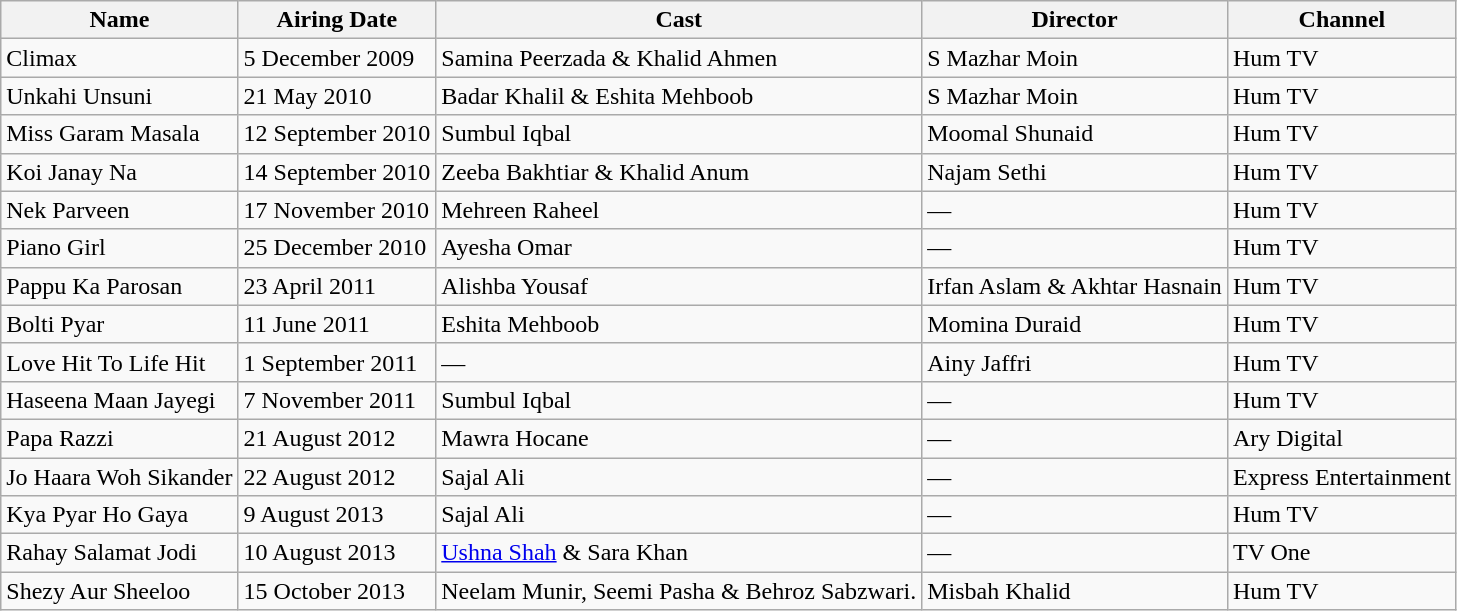<table class="wikitable">
<tr>
<th>Name</th>
<th>Airing Date</th>
<th>Cast</th>
<th>Director</th>
<th>Channel</th>
</tr>
<tr>
<td>Climax</td>
<td>5 December 2009</td>
<td>Samina Peerzada & Khalid Ahmen</td>
<td>S Mazhar Moin</td>
<td>Hum TV</td>
</tr>
<tr>
<td>Unkahi Unsuni</td>
<td>21 May 2010</td>
<td>Badar Khalil & Eshita Mehboob</td>
<td>S Mazhar Moin</td>
<td>Hum TV</td>
</tr>
<tr>
<td>Miss Garam Masala</td>
<td>12 September 2010</td>
<td>Sumbul Iqbal</td>
<td>Moomal Shunaid</td>
<td>Hum TV</td>
</tr>
<tr>
<td>Koi Janay Na</td>
<td>14 September 2010</td>
<td>Zeeba Bakhtiar & Khalid Anum</td>
<td>Najam Sethi</td>
<td>Hum TV</td>
</tr>
<tr>
<td>Nek Parveen</td>
<td>17 November 2010</td>
<td>Mehreen Raheel</td>
<td>—</td>
<td>Hum TV</td>
</tr>
<tr>
<td>Piano Girl</td>
<td>25 December 2010</td>
<td>Ayesha Omar</td>
<td>—</td>
<td>Hum TV</td>
</tr>
<tr>
<td>Pappu Ka Parosan</td>
<td>23 April 2011</td>
<td>Alishba Yousaf</td>
<td>Irfan Aslam & Akhtar Hasnain</td>
<td>Hum TV</td>
</tr>
<tr>
<td>Bolti Pyar</td>
<td>11 June 2011</td>
<td>Eshita Mehboob</td>
<td>Momina Duraid</td>
<td>Hum TV</td>
</tr>
<tr>
<td>Love Hit To Life Hit</td>
<td>1 September 2011</td>
<td>—</td>
<td>Ainy Jaffri</td>
<td>Hum TV</td>
</tr>
<tr>
<td>Haseena Maan Jayegi</td>
<td>7 November 2011</td>
<td>Sumbul Iqbal</td>
<td>—</td>
<td>Hum TV</td>
</tr>
<tr>
<td>Papa Razzi</td>
<td>21 August 2012</td>
<td>Mawra Hocane</td>
<td>—</td>
<td>Ary Digital</td>
</tr>
<tr>
<td>Jo Haara Woh Sikander</td>
<td>22 August 2012</td>
<td>Sajal Ali</td>
<td>—</td>
<td>Express Entertainment</td>
</tr>
<tr>
<td>Kya Pyar Ho Gaya</td>
<td>9 August 2013</td>
<td>Sajal Ali</td>
<td>—</td>
<td>Hum TV</td>
</tr>
<tr>
<td>Rahay Salamat Jodi</td>
<td>10 August 2013</td>
<td><a href='#'>Ushna Shah</a> & Sara Khan</td>
<td>—</td>
<td>TV One</td>
</tr>
<tr>
<td>Shezy Aur Sheeloo</td>
<td>15 October 2013</td>
<td>Neelam Munir, Seemi Pasha & Behroz Sabzwari.</td>
<td>Misbah Khalid</td>
<td>Hum TV</td>
</tr>
</table>
